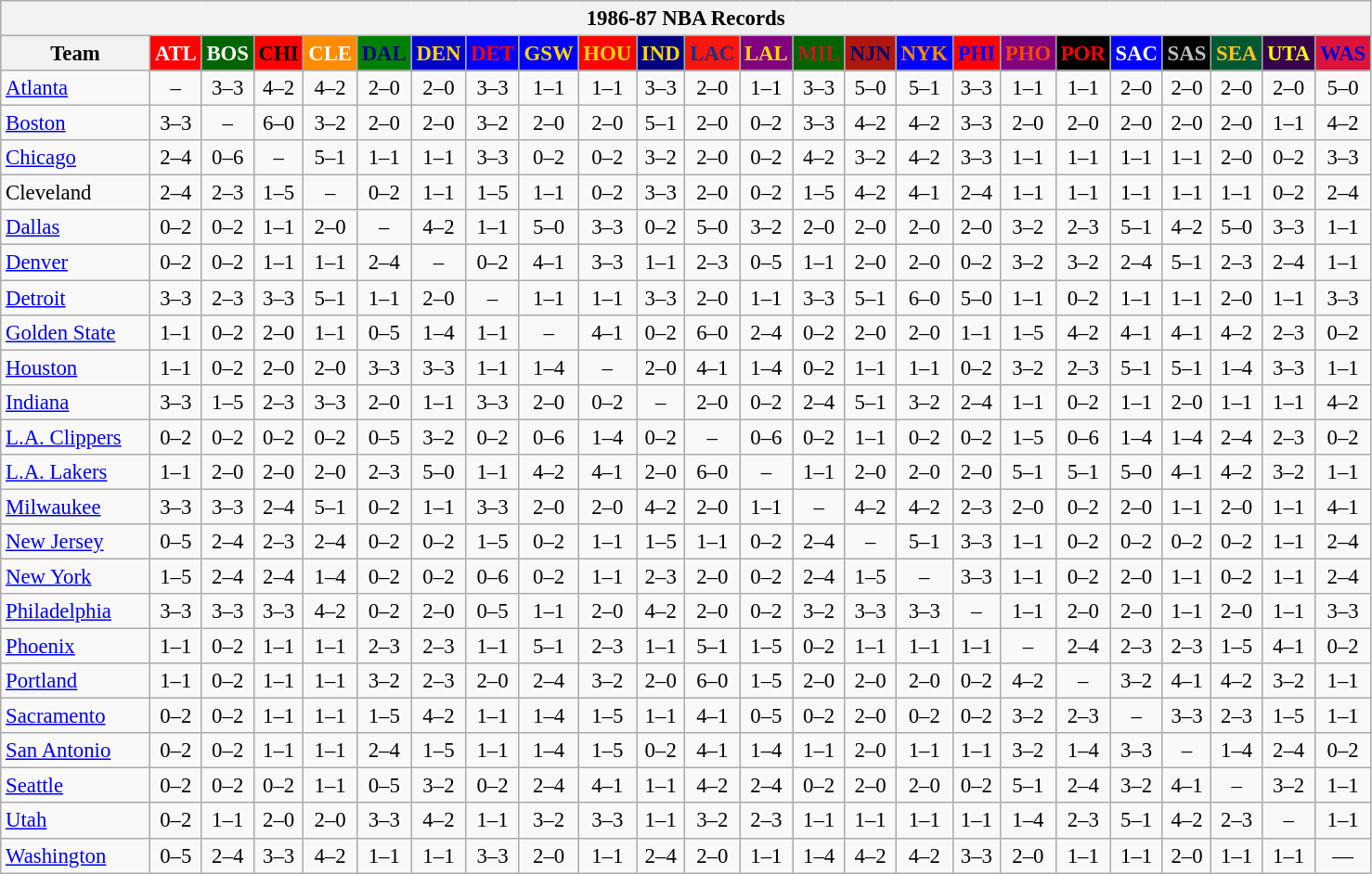<table class="wikitable" style="font-size:95%; text-align:center;">
<tr>
<th colspan=24>1986-87 NBA Records</th>
</tr>
<tr>
<th width=100>Team</th>
<th style="background:#FF0000;color:#FFFFFF;width=35">ATL</th>
<th style="background:#006400;color:#FFFFFF;width=35">BOS</th>
<th style="background:#FF0000;color:#000000;width=35">CHI</th>
<th style="background:#FF8C00;color:#FFFFFF;width=35">CLE</th>
<th style="background:#008000;color:#00008B;width=35">DAL</th>
<th style="background:#0000CD;color:#FFD700;width=35">DEN</th>
<th style="background:#0000FF;color:#FF0000;width=35">DET</th>
<th style="background:#0000FF;color:#FFD700;width=35">GSW</th>
<th style="background:#FF0000;color:#FFD700;width=35">HOU</th>
<th style="background:#000080;color:#FFD700;width=35">IND</th>
<th style="background:#F9160D;color:#1A2E8B;width=35">LAC</th>
<th style="background:#800080;color:#FFD700;width=35">LAL</th>
<th style="background:#006400;color:#B22222;width=35">MIL</th>
<th style="background:#B0170C;color:#00056D;width=35">NJN</th>
<th style="background:#0000FF;color:#FF8C00;width=35">NYK</th>
<th style="background:#FF0000;color:#0000FF;width=35">PHI</th>
<th style="background:#800080;color:#FF4500;width=35">PHO</th>
<th style="background:#000000;color:#FF0000;width=35">POR</th>
<th style="background:#0000FF;color:#FFFFFF;width=35">SAC</th>
<th style="background:#000000;color:#C0C0C0;width=35">SAS</th>
<th style="background:#005831;color:#FFC322;width=35">SEA</th>
<th style="background:#36004A;color:#FFFF00;width=35">UTA</th>
<th style="background:#DC143C;color:#0000CD;width=35">WAS</th>
</tr>
<tr>
<td style="text-align:left;"><a href='#'>Atlanta</a></td>
<td>–</td>
<td>3–3</td>
<td>4–2</td>
<td>4–2</td>
<td>2–0</td>
<td>2–0</td>
<td>3–3</td>
<td>1–1</td>
<td>1–1</td>
<td>3–3</td>
<td>2–0</td>
<td>1–1</td>
<td>3–3</td>
<td>5–0</td>
<td>5–1</td>
<td>3–3</td>
<td>1–1</td>
<td>1–1</td>
<td>2–0</td>
<td>2–0</td>
<td>2–0</td>
<td>2–0</td>
<td>5–0</td>
</tr>
<tr>
<td style="text-align:left;"><a href='#'>Boston</a></td>
<td>3–3</td>
<td>–</td>
<td>6–0</td>
<td>3–2</td>
<td>2–0</td>
<td>2–0</td>
<td>3–2</td>
<td>2–0</td>
<td>2–0</td>
<td>5–1</td>
<td>2–0</td>
<td>0–2</td>
<td>3–3</td>
<td>4–2</td>
<td>4–2</td>
<td>3–3</td>
<td>2–0</td>
<td>2–0</td>
<td>2–0</td>
<td>2–0</td>
<td>2–0</td>
<td>1–1</td>
<td>4–2</td>
</tr>
<tr>
<td style="text-align:left;"><a href='#'>Chicago</a></td>
<td>2–4</td>
<td>0–6</td>
<td>–</td>
<td>5–1</td>
<td>1–1</td>
<td>1–1</td>
<td>3–3</td>
<td>0–2</td>
<td>0–2</td>
<td>3–2</td>
<td>2–0</td>
<td>0–2</td>
<td>4–2</td>
<td>3–2</td>
<td>4–2</td>
<td>3–3</td>
<td>1–1</td>
<td>1–1</td>
<td>1–1</td>
<td>1–1</td>
<td>2–0</td>
<td>0–2</td>
<td>3–3</td>
</tr>
<tr>
<td style="text-align:left;">Cleveland</td>
<td>2–4</td>
<td>2–3</td>
<td>1–5</td>
<td>–</td>
<td>0–2</td>
<td>1–1</td>
<td>1–5</td>
<td>1–1</td>
<td>0–2</td>
<td>3–3</td>
<td>2–0</td>
<td>0–2</td>
<td>1–5</td>
<td>4–2</td>
<td>4–1</td>
<td>2–4</td>
<td>1–1</td>
<td>1–1</td>
<td>1–1</td>
<td>1–1</td>
<td>1–1</td>
<td>0–2</td>
<td>2–4</td>
</tr>
<tr>
<td style="text-align:left;"><a href='#'>Dallas</a></td>
<td>0–2</td>
<td>0–2</td>
<td>1–1</td>
<td>2–0</td>
<td>–</td>
<td>4–2</td>
<td>1–1</td>
<td>5–0</td>
<td>3–3</td>
<td>0–2</td>
<td>5–0</td>
<td>3–2</td>
<td>2–0</td>
<td>2–0</td>
<td>2–0</td>
<td>2–0</td>
<td>3–2</td>
<td>2–3</td>
<td>5–1</td>
<td>4–2</td>
<td>5–0</td>
<td>3–3</td>
<td>1–1</td>
</tr>
<tr>
<td style="text-align:left;"><a href='#'>Denver</a></td>
<td>0–2</td>
<td>0–2</td>
<td>1–1</td>
<td>1–1</td>
<td>2–4</td>
<td>–</td>
<td>0–2</td>
<td>4–1</td>
<td>3–3</td>
<td>1–1</td>
<td>2–3</td>
<td>0–5</td>
<td>1–1</td>
<td>2–0</td>
<td>2–0</td>
<td>0–2</td>
<td>3–2</td>
<td>3–2</td>
<td>2–4</td>
<td>5–1</td>
<td>2–3</td>
<td>2–4</td>
<td>1–1</td>
</tr>
<tr>
<td style="text-align:left;"><a href='#'>Detroit</a></td>
<td>3–3</td>
<td>2–3</td>
<td>3–3</td>
<td>5–1</td>
<td>1–1</td>
<td>2–0</td>
<td>–</td>
<td>1–1</td>
<td>1–1</td>
<td>3–3</td>
<td>2–0</td>
<td>1–1</td>
<td>3–3</td>
<td>5–1</td>
<td>6–0</td>
<td>5–0</td>
<td>1–1</td>
<td>0–2</td>
<td>1–1</td>
<td>1–1</td>
<td>2–0</td>
<td>1–1</td>
<td>3–3</td>
</tr>
<tr>
<td style="text-align:left;"><a href='#'>Golden State</a></td>
<td>1–1</td>
<td>0–2</td>
<td>2–0</td>
<td>1–1</td>
<td>0–5</td>
<td>1–4</td>
<td>1–1</td>
<td>–</td>
<td>4–1</td>
<td>0–2</td>
<td>6–0</td>
<td>2–4</td>
<td>0–2</td>
<td>2–0</td>
<td>2–0</td>
<td>1–1</td>
<td>1–5</td>
<td>4–2</td>
<td>4–1</td>
<td>4–1</td>
<td>4–2</td>
<td>2–3</td>
<td>0–2</td>
</tr>
<tr>
<td style="text-align:left;"><a href='#'>Houston</a></td>
<td>1–1</td>
<td>0–2</td>
<td>2–0</td>
<td>2–0</td>
<td>3–3</td>
<td>3–3</td>
<td>1–1</td>
<td>1–4</td>
<td>–</td>
<td>2–0</td>
<td>4–1</td>
<td>1–4</td>
<td>0–2</td>
<td>1–1</td>
<td>1–1</td>
<td>0–2</td>
<td>3–2</td>
<td>2–3</td>
<td>5–1</td>
<td>5–1</td>
<td>1–4</td>
<td>3–3</td>
<td>1–1</td>
</tr>
<tr>
<td style="text-align:left;"><a href='#'>Indiana</a></td>
<td>3–3</td>
<td>1–5</td>
<td>2–3</td>
<td>3–3</td>
<td>2–0</td>
<td>1–1</td>
<td>3–3</td>
<td>2–0</td>
<td>0–2</td>
<td>–</td>
<td>2–0</td>
<td>0–2</td>
<td>2–4</td>
<td>5–1</td>
<td>3–2</td>
<td>2–4</td>
<td>1–1</td>
<td>0–2</td>
<td>1–1</td>
<td>2–0</td>
<td>1–1</td>
<td>1–1</td>
<td>4–2</td>
</tr>
<tr>
<td style="text-align:left;"><a href='#'>L.A. Clippers</a></td>
<td>0–2</td>
<td>0–2</td>
<td>0–2</td>
<td>0–2</td>
<td>0–5</td>
<td>3–2</td>
<td>0–2</td>
<td>0–6</td>
<td>1–4</td>
<td>0–2</td>
<td>–</td>
<td>0–6</td>
<td>0–2</td>
<td>1–1</td>
<td>0–2</td>
<td>0–2</td>
<td>1–5</td>
<td>0–6</td>
<td>1–4</td>
<td>1–4</td>
<td>2–4</td>
<td>2–3</td>
<td>0–2</td>
</tr>
<tr>
<td style="text-align:left;"><a href='#'>L.A. Lakers</a></td>
<td>1–1</td>
<td>2–0</td>
<td>2–0</td>
<td>2–0</td>
<td>2–3</td>
<td>5–0</td>
<td>1–1</td>
<td>4–2</td>
<td>4–1</td>
<td>2–0</td>
<td>6–0</td>
<td>–</td>
<td>1–1</td>
<td>2–0</td>
<td>2–0</td>
<td>2–0</td>
<td>5–1</td>
<td>5–1</td>
<td>5–0</td>
<td>4–1</td>
<td>4–2</td>
<td>3–2</td>
<td>1–1</td>
</tr>
<tr>
<td style="text-align:left;"><a href='#'>Milwaukee</a></td>
<td>3–3</td>
<td>3–3</td>
<td>2–4</td>
<td>5–1</td>
<td>0–2</td>
<td>1–1</td>
<td>3–3</td>
<td>2–0</td>
<td>2–0</td>
<td>4–2</td>
<td>2–0</td>
<td>1–1</td>
<td>–</td>
<td>4–2</td>
<td>4–2</td>
<td>2–3</td>
<td>2–0</td>
<td>0–2</td>
<td>2–0</td>
<td>1–1</td>
<td>2–0</td>
<td>1–1</td>
<td>4–1</td>
</tr>
<tr>
<td style="text-align:left;"><a href='#'>New Jersey</a></td>
<td>0–5</td>
<td>2–4</td>
<td>2–3</td>
<td>2–4</td>
<td>0–2</td>
<td>0–2</td>
<td>1–5</td>
<td>0–2</td>
<td>1–1</td>
<td>1–5</td>
<td>1–1</td>
<td>0–2</td>
<td>2–4</td>
<td>–</td>
<td>5–1</td>
<td>3–3</td>
<td>1–1</td>
<td>0–2</td>
<td>0–2</td>
<td>0–2</td>
<td>0–2</td>
<td>1–1</td>
<td>2–4</td>
</tr>
<tr>
<td style="text-align:left;"><a href='#'>New York</a></td>
<td>1–5</td>
<td>2–4</td>
<td>2–4</td>
<td>1–4</td>
<td>0–2</td>
<td>0–2</td>
<td>0–6</td>
<td>0–2</td>
<td>1–1</td>
<td>2–3</td>
<td>2–0</td>
<td>0–2</td>
<td>2–4</td>
<td>1–5</td>
<td>–</td>
<td>3–3</td>
<td>1–1</td>
<td>0–2</td>
<td>2–0</td>
<td>1–1</td>
<td>0–2</td>
<td>1–1</td>
<td>2–4</td>
</tr>
<tr>
<td style="text-align:left;"><a href='#'>Philadelphia</a></td>
<td>3–3</td>
<td>3–3</td>
<td>3–3</td>
<td>4–2</td>
<td>0–2</td>
<td>2–0</td>
<td>0–5</td>
<td>1–1</td>
<td>2–0</td>
<td>4–2</td>
<td>2–0</td>
<td>0–2</td>
<td>3–2</td>
<td>3–3</td>
<td>3–3</td>
<td>–</td>
<td>1–1</td>
<td>2–0</td>
<td>2–0</td>
<td>1–1</td>
<td>2–0</td>
<td>1–1</td>
<td>3–3</td>
</tr>
<tr>
<td style="text-align:left;"><a href='#'>Phoenix</a></td>
<td>1–1</td>
<td>0–2</td>
<td>1–1</td>
<td>1–1</td>
<td>2–3</td>
<td>2–3</td>
<td>1–1</td>
<td>5–1</td>
<td>2–3</td>
<td>1–1</td>
<td>5–1</td>
<td>1–5</td>
<td>0–2</td>
<td>1–1</td>
<td>1–1</td>
<td>1–1</td>
<td>–</td>
<td>2–4</td>
<td>2–3</td>
<td>2–3</td>
<td>1–5</td>
<td>4–1</td>
<td>0–2</td>
</tr>
<tr>
<td style="text-align:left;"><a href='#'>Portland</a></td>
<td>1–1</td>
<td>0–2</td>
<td>1–1</td>
<td>1–1</td>
<td>3–2</td>
<td>2–3</td>
<td>2–0</td>
<td>2–4</td>
<td>3–2</td>
<td>2–0</td>
<td>6–0</td>
<td>1–5</td>
<td>2–0</td>
<td>2–0</td>
<td>2–0</td>
<td>0–2</td>
<td>4–2</td>
<td>–</td>
<td>3–2</td>
<td>4–1</td>
<td>4–2</td>
<td>3–2</td>
<td>1–1</td>
</tr>
<tr>
<td style="text-align:left;"><a href='#'>Sacramento</a></td>
<td>0–2</td>
<td>0–2</td>
<td>1–1</td>
<td>1–1</td>
<td>1–5</td>
<td>4–2</td>
<td>1–1</td>
<td>1–4</td>
<td>1–5</td>
<td>1–1</td>
<td>4–1</td>
<td>0–5</td>
<td>0–2</td>
<td>2–0</td>
<td>0–2</td>
<td>0–2</td>
<td>3–2</td>
<td>2–3</td>
<td>–</td>
<td>3–3</td>
<td>2–3</td>
<td>1–5</td>
<td>1–1</td>
</tr>
<tr>
<td style="text-align:left;"><a href='#'>San Antonio</a></td>
<td>0–2</td>
<td>0–2</td>
<td>1–1</td>
<td>1–1</td>
<td>2–4</td>
<td>1–5</td>
<td>1–1</td>
<td>1–4</td>
<td>1–5</td>
<td>0–2</td>
<td>4–1</td>
<td>1–4</td>
<td>1–1</td>
<td>2–0</td>
<td>1–1</td>
<td>1–1</td>
<td>3–2</td>
<td>1–4</td>
<td>3–3</td>
<td>–</td>
<td>1–4</td>
<td>2–4</td>
<td>0–2</td>
</tr>
<tr>
<td style="text-align:left;"><a href='#'>Seattle</a></td>
<td>0–2</td>
<td>0–2</td>
<td>0–2</td>
<td>1–1</td>
<td>0–5</td>
<td>3–2</td>
<td>0–2</td>
<td>2–4</td>
<td>4–1</td>
<td>1–1</td>
<td>4–2</td>
<td>2–4</td>
<td>0–2</td>
<td>2–0</td>
<td>2–0</td>
<td>0–2</td>
<td>5–1</td>
<td>2–4</td>
<td>3–2</td>
<td>4–1</td>
<td>–</td>
<td>3–2</td>
<td>1–1</td>
</tr>
<tr>
<td style="text-align:left;"><a href='#'>Utah</a></td>
<td>0–2</td>
<td>1–1</td>
<td>2–0</td>
<td>2–0</td>
<td>3–3</td>
<td>4–2</td>
<td>1–1</td>
<td>3–2</td>
<td>3–3</td>
<td>1–1</td>
<td>3–2</td>
<td>2–3</td>
<td>1–1</td>
<td>1–1</td>
<td>1–1</td>
<td>1–1</td>
<td>1–4</td>
<td>2–3</td>
<td>5–1</td>
<td>4–2</td>
<td>2–3</td>
<td>–</td>
<td>1–1</td>
</tr>
<tr>
<td style="text-align:left;"><a href='#'>Washington</a></td>
<td>0–5</td>
<td>2–4</td>
<td>3–3</td>
<td>4–2</td>
<td>1–1</td>
<td>1–1</td>
<td>3–3</td>
<td>2–0</td>
<td>1–1</td>
<td>2–4</td>
<td>2–0</td>
<td>1–1</td>
<td>1–4</td>
<td>4–2</td>
<td>4–2</td>
<td>3–3</td>
<td>2–0</td>
<td>1–1</td>
<td>1–1</td>
<td>2–0</td>
<td>1–1</td>
<td>1–1</td>
<td>—</td>
</tr>
</table>
